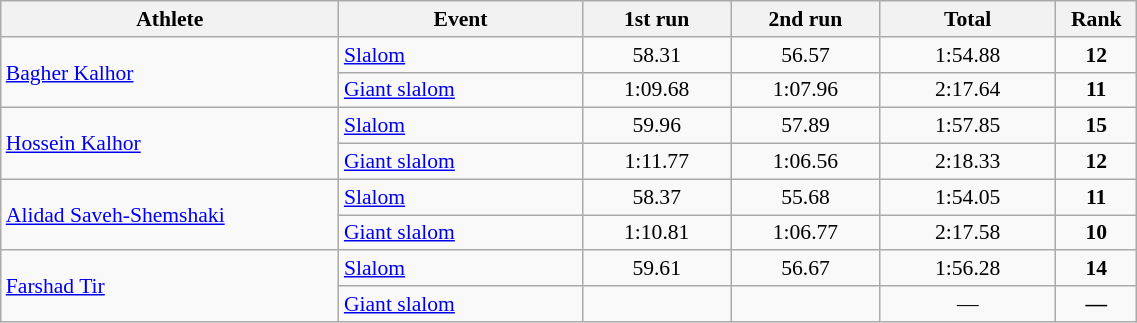<table class="wikitable" width="60%" style="text-align:center; font-size:90%">
<tr>
<th width="25%">Athlete</th>
<th width="18%">Event</th>
<th width="11%">1st run</th>
<th width="11%">2nd run</th>
<th width="13%">Total</th>
<th width="6%">Rank</th>
</tr>
<tr>
<td rowspan=2 align="left"><a href='#'>Bagher Kalhor</a></td>
<td align="left"><a href='#'>Slalom</a></td>
<td>58.31</td>
<td>56.57</td>
<td>1:54.88</td>
<td><strong>12</strong></td>
</tr>
<tr>
<td align="left"><a href='#'>Giant slalom</a></td>
<td>1:09.68</td>
<td>1:07.96</td>
<td>2:17.64</td>
<td><strong>11</strong></td>
</tr>
<tr>
<td rowspan=2 align="left"><a href='#'>Hossein Kalhor</a></td>
<td align="left"><a href='#'>Slalom</a></td>
<td>59.96</td>
<td>57.89</td>
<td>1:57.85</td>
<td><strong>15</strong></td>
</tr>
<tr>
<td align="left"><a href='#'>Giant slalom</a></td>
<td>1:11.77</td>
<td>1:06.56</td>
<td>2:18.33</td>
<td><strong>12</strong></td>
</tr>
<tr>
<td rowspan=2 align="left"><a href='#'>Alidad Saveh-Shemshaki</a></td>
<td align="left"><a href='#'>Slalom</a></td>
<td>58.37</td>
<td>55.68</td>
<td>1:54.05</td>
<td><strong>11</strong></td>
</tr>
<tr>
<td align="left"><a href='#'>Giant slalom</a></td>
<td>1:10.81</td>
<td>1:06.77</td>
<td>2:17.58</td>
<td><strong>10</strong></td>
</tr>
<tr>
<td rowspan=2 align="left"><a href='#'>Farshad Tir</a></td>
<td align="left"><a href='#'>Slalom</a></td>
<td>59.61</td>
<td>56.67</td>
<td>1:56.28</td>
<td><strong>14</strong></td>
</tr>
<tr>
<td align="left"><a href='#'>Giant slalom</a></td>
<td></td>
<td></td>
<td>—</td>
<td><strong>—</strong></td>
</tr>
</table>
